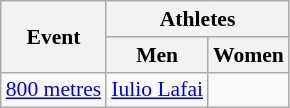<table class=wikitable style="font-size:90%">
<tr>
<th rowspan=2>Event</th>
<th colspan=2>Athletes</th>
</tr>
<tr>
<th>Men</th>
<th>Women</th>
</tr>
<tr>
<td><a href='#'>800 metres</a></td>
<td><a href='#'>Iulio Lafai</a></td>
<td></td>
</tr>
</table>
